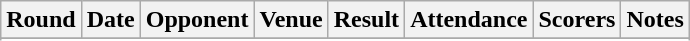<table Class="wikitable">
<tr>
<th>Round</th>
<th>Date</th>
<th>Opponent</th>
<th>Venue</th>
<th>Result</th>
<th>Attendance</th>
<th>Scorers</th>
<th>Notes</th>
</tr>
<tr>
</tr>
<tr style="background: #ffdddd;">
</tr>
<tr>
</tr>
</table>
